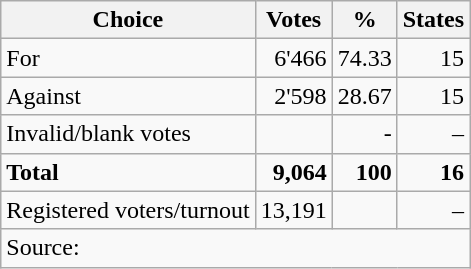<table class=wikitable style=text-align:right>
<tr>
<th>Choice</th>
<th>Votes</th>
<th>%</th>
<th>States</th>
</tr>
<tr>
<td align=left>For</td>
<td>6'466</td>
<td>74.33</td>
<td>15</td>
</tr>
<tr>
<td align=left>Against</td>
<td>2'598</td>
<td>28.67</td>
<td>15</td>
</tr>
<tr>
<td align=left>Invalid/blank votes</td>
<td></td>
<td>-</td>
<td>–</td>
</tr>
<tr>
<td align=left><strong>Total</strong></td>
<td><strong>9,064</strong></td>
<td><strong>100</strong></td>
<td><strong>16</strong></td>
</tr>
<tr>
<td align=left>Registered voters/turnout</td>
<td>13,191</td>
<td></td>
<td>–</td>
</tr>
<tr>
<td colspan=4 align=left>Source: </td>
</tr>
</table>
